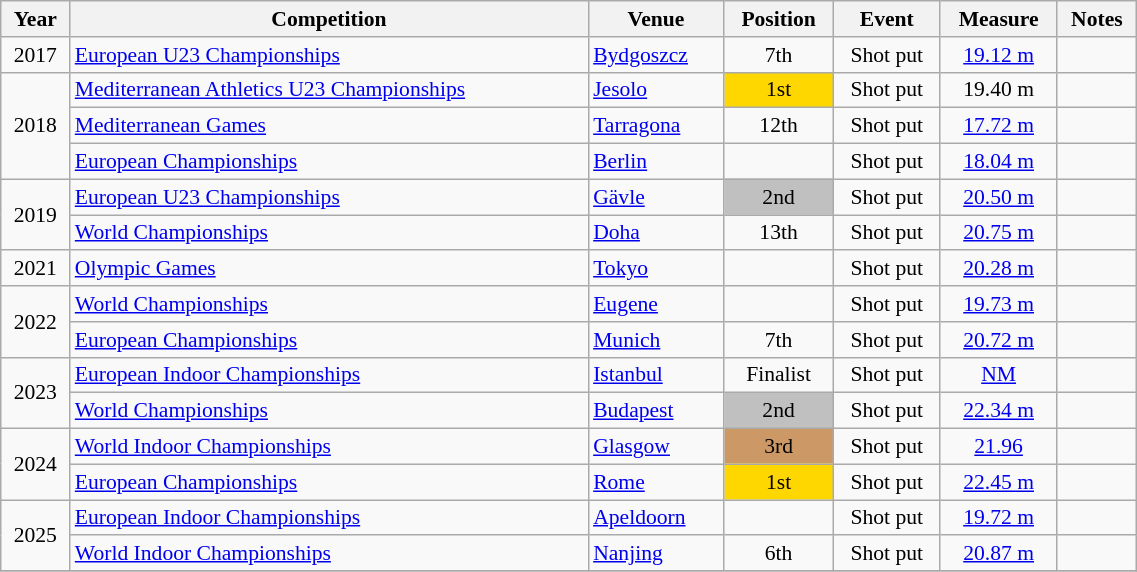<table class="wikitable" width=60% style="font-size:90%; text-align:center;">
<tr>
<th>Year</th>
<th>Competition</th>
<th>Venue</th>
<th>Position</th>
<th>Event</th>
<th>Measure</th>
<th>Notes</th>
</tr>
<tr>
<td>2017</td>
<td align=left><a href='#'>European U23 Championships</a></td>
<td align=left> <a href='#'>Bydgoszcz</a></td>
<td>7th</td>
<td>Shot put</td>
<td><a href='#'>19.12 m</a></td>
<td></td>
</tr>
<tr>
<td rowspan=3>2018</td>
<td align=left><a href='#'>Mediterranean Athletics U23 Championships</a></td>
<td align=left> <a href='#'>Jesolo</a></td>
<td bgcolor=gold>1st</td>
<td>Shot put</td>
<td>19.40 m</td>
<td></td>
</tr>
<tr>
<td align=left><a href='#'>Mediterranean Games</a></td>
<td align=left> <a href='#'>Tarragona</a></td>
<td>12th</td>
<td>Shot put</td>
<td><a href='#'>17.72 m</a></td>
<td></td>
</tr>
<tr>
<td align=left><a href='#'>European Championships</a></td>
<td align=left> <a href='#'>Berlin</a></td>
<td></td>
<td>Shot put</td>
<td><a href='#'>18.04 m</a></td>
<td></td>
</tr>
<tr>
<td rowspan=2>2019</td>
<td align=left><a href='#'>European U23 Championships</a></td>
<td align=left> <a href='#'>Gävle</a></td>
<td bgcolor=silver>2nd</td>
<td>Shot put</td>
<td><a href='#'>20.50 m</a></td>
<td></td>
</tr>
<tr>
<td align=left><a href='#'>World Championships</a></td>
<td align=left> <a href='#'>Doha</a></td>
<td>13th</td>
<td>Shot put</td>
<td><a href='#'>20.75 m</a></td>
<td></td>
</tr>
<tr>
<td>2021</td>
<td align=left><a href='#'>Olympic Games</a></td>
<td align=left> <a href='#'>Tokyo</a></td>
<td></td>
<td>Shot put</td>
<td><a href='#'>20.28 m</a></td>
<td></td>
</tr>
<tr>
<td rowspan=2>2022</td>
<td align=left><a href='#'>World Championships</a></td>
<td align=left> <a href='#'>Eugene</a></td>
<td></td>
<td>Shot put</td>
<td><a href='#'>19.73 m</a></td>
<td></td>
</tr>
<tr>
<td align=left><a href='#'>European Championships</a></td>
<td align=left> <a href='#'>Munich</a></td>
<td>7th</td>
<td>Shot put</td>
<td><a href='#'>20.72 m</a></td>
<td></td>
</tr>
<tr>
<td rowspan="2">2023</td>
<td align=left><a href='#'>European Indoor Championships</a></td>
<td align=left> <a href='#'>Istanbul</a></td>
<td>Finalist</td>
<td>Shot put</td>
<td><a href='#'>NM</a></td>
<td></td>
</tr>
<tr>
<td align=left><a href='#'>World Championships</a></td>
<td align=left> <a href='#'>Budapest</a></td>
<td bgcolor=silver>2nd</td>
<td>Shot put</td>
<td><a href='#'>22.34 m</a></td>
<td></td>
</tr>
<tr>
<td rowspan="2">2024</td>
<td align=left><a href='#'>World Indoor Championships</a></td>
<td align=left> <a href='#'>Glasgow</a></td>
<td bgcolor=cc9966>3rd</td>
<td>Shot put</td>
<td><a href='#'>21.96</a></td>
<td></td>
</tr>
<tr>
<td align=left><a href='#'>European Championships</a></td>
<td align=left> <a href='#'>Rome</a></td>
<td bgcolor=gold>1st</td>
<td>Shot put</td>
<td><a href='#'>22.45 m</a></td>
<td></td>
</tr>
<tr>
<td rowspan=2>2025</td>
<td align=left><a href='#'>European Indoor Championships</a></td>
<td align=left> <a href='#'>Apeldoorn</a></td>
<td></td>
<td>Shot put</td>
<td><a href='#'>19.72 m</a></td>
<td></td>
</tr>
<tr>
<td align=left><a href='#'>World Indoor Championships</a></td>
<td align=left> <a href='#'>Nanjing</a></td>
<td>6th</td>
<td>Shot put</td>
<td><a href='#'>20.87 m</a></td>
<td></td>
</tr>
<tr>
</tr>
</table>
